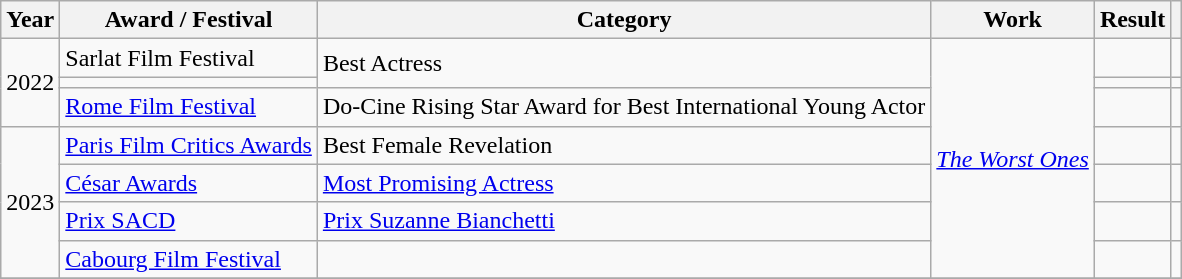<table class="wikitable sortable plainrowheaders">
<tr>
<th>Year</th>
<th>Award / Festival</th>
<th>Category</th>
<th>Work</th>
<th>Result</th>
<th scope="col" class="unsortable"></th>
</tr>
<tr>
<td align="center" rowspan="3">2022</td>
<td>Sarlat Film Festival</td>
<td rowspan="2">Best Actress</td>
<td rowspan="7"><em><a href='#'>The Worst Ones</a></em></td>
<td></td>
<td></td>
</tr>
<tr>
<td></td>
<td></td>
<td></td>
</tr>
<tr>
<td><a href='#'>Rome Film Festival</a></td>
<td>Do-Cine Rising Star Award for Best International Young Actor</td>
<td></td>
<td></td>
</tr>
<tr>
<td align="center" rowspan="4">2023</td>
<td><a href='#'>Paris Film Critics Awards</a></td>
<td>Best Female Revelation</td>
<td></td>
<td></td>
</tr>
<tr>
<td><a href='#'>César Awards</a></td>
<td><a href='#'>Most Promising Actress</a></td>
<td></td>
<td></td>
</tr>
<tr>
<td><a href='#'>Prix SACD</a></td>
<td><a href='#'>Prix Suzanne Bianchetti</a></td>
<td></td>
<td></td>
</tr>
<tr>
<td><a href='#'>Cabourg Film Festival</a></td>
<td></td>
<td></td>
<td></td>
</tr>
<tr>
</tr>
</table>
